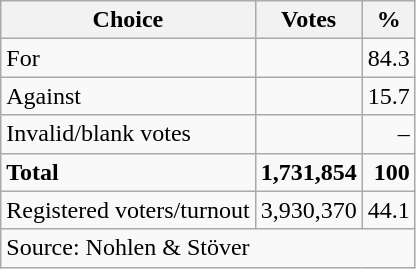<table class=wikitable style=text-align:right>
<tr>
<th>Choice</th>
<th>Votes</th>
<th>%</th>
</tr>
<tr>
<td align=left>For</td>
<td></td>
<td>84.3</td>
</tr>
<tr>
<td align=left>Against</td>
<td></td>
<td>15.7</td>
</tr>
<tr>
<td align=left>Invalid/blank votes</td>
<td></td>
<td>–</td>
</tr>
<tr>
<td align=left><strong>Total</strong></td>
<td><strong>1,731,854</strong></td>
<td><strong>100</strong></td>
</tr>
<tr>
<td align=left>Registered voters/turnout</td>
<td>3,930,370</td>
<td>44.1</td>
</tr>
<tr>
<td align=left colspan=3>Source: Nohlen & Stöver</td>
</tr>
</table>
